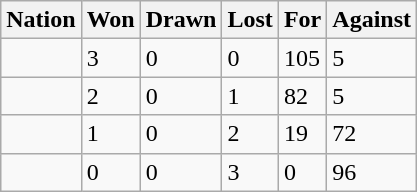<table class="wikitable">
<tr>
<th>Nation</th>
<th>Won</th>
<th>Drawn</th>
<th>Lost</th>
<th>For</th>
<th>Against</th>
</tr>
<tr>
<td></td>
<td>3</td>
<td>0</td>
<td>0</td>
<td>105</td>
<td>5</td>
</tr>
<tr>
<td></td>
<td>2</td>
<td>0</td>
<td>1</td>
<td>82</td>
<td>5</td>
</tr>
<tr>
<td></td>
<td>1</td>
<td>0</td>
<td>2</td>
<td>19</td>
<td>72</td>
</tr>
<tr>
<td></td>
<td>0</td>
<td>0</td>
<td>3</td>
<td>0</td>
<td>96</td>
</tr>
</table>
